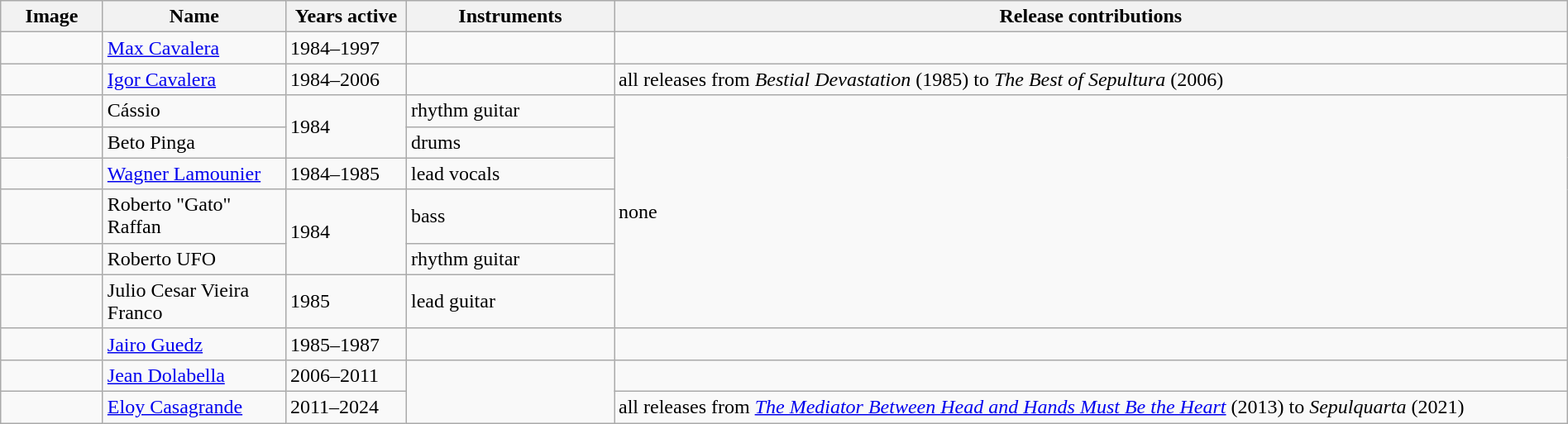<table class="wikitable" width="100%" border="1">
<tr>
<th width="75">Image</th>
<th width="140">Name</th>
<th width="90">Years active</th>
<th width="160">Instruments</th>
<th>Release contributions</th>
</tr>
<tr>
<td></td>
<td><a href='#'>Max Cavalera</a></td>
<td>1984–1997</td>
<td></td>
<td></td>
</tr>
<tr>
<td></td>
<td><a href='#'>Igor Cavalera</a></td>
<td>1984–2006</td>
<td></td>
<td>all releases from <em>Bestial Devastation</em> (1985) to <em>The Best of Sepultura</em> (2006)</td>
</tr>
<tr>
<td></td>
<td>Cássio</td>
<td rowspan="2">1984</td>
<td>rhythm guitar</td>
<td rowspan="6">none</td>
</tr>
<tr>
<td></td>
<td>Beto Pinga</td>
<td>drums</td>
</tr>
<tr>
<td></td>
<td><a href='#'>Wagner Lamounier</a></td>
<td>1984–1985</td>
<td>lead vocals</td>
</tr>
<tr>
<td></td>
<td>Roberto "Gato" Raffan</td>
<td rowspan="2">1984</td>
<td>bass</td>
</tr>
<tr>
<td></td>
<td>Roberto UFO</td>
<td>rhythm guitar</td>
</tr>
<tr>
<td></td>
<td>Julio Cesar Vieira Franco</td>
<td>1985</td>
<td>lead guitar</td>
</tr>
<tr>
<td></td>
<td><a href='#'>Jairo Guedz</a></td>
<td>1985–1987</td>
<td></td>
<td></td>
</tr>
<tr>
<td></td>
<td><a href='#'>Jean Dolabella</a></td>
<td>2006–2011</td>
<td Rowspan="2"></td>
<td></td>
</tr>
<tr>
<td></td>
<td><a href='#'>Eloy Casagrande</a></td>
<td>2011–2024</td>
<td>all releases from <em><a href='#'>The Mediator Between Head and Hands Must Be the Heart</a></em> (2013) to <em>Sepulquarta</em> (2021)</td>
</tr>
</table>
